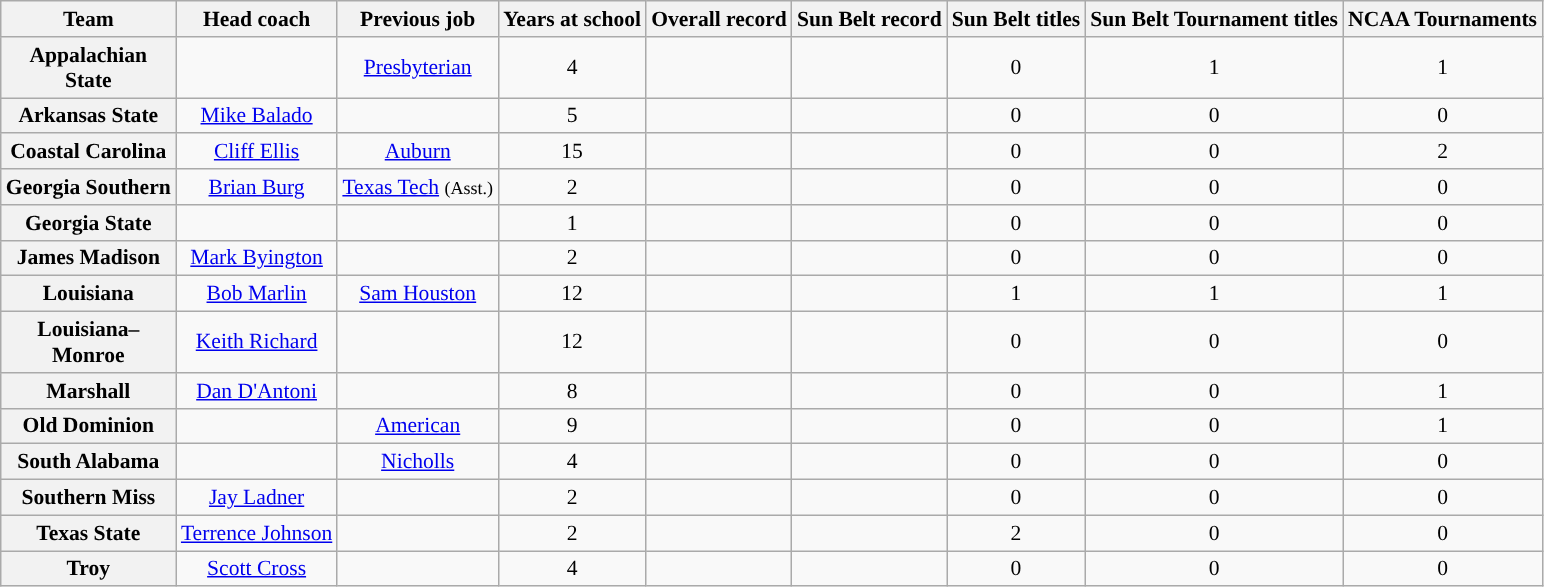<table class="wikitable sortable" style="text-align: center;font-size:90%;">
<tr>
<th width="110">Team</th>
<th>Head coach</th>
<th>Previous job</th>
<th>Years at school</th>
<th>Overall record</th>
<th>Sun Belt record</th>
<th>Sun Belt titles</th>
<th>Sun Belt Tournament titles</th>
<th>NCAA Tournaments</th>
</tr>
<tr>
<th>Appalachian State</th>
<td></td>
<td><a href='#'>Presbyterian</a></td>
<td>4</td>
<td></td>
<td></td>
<td>0</td>
<td>1</td>
<td>1</td>
</tr>
<tr>
<th>Arkansas State</th>
<td><a href='#'>Mike Balado</a></td>
<td></td>
<td>5</td>
<td></td>
<td></td>
<td>0</td>
<td>0</td>
<td>0</td>
</tr>
<tr>
<th>Coastal Carolina</th>
<td><a href='#'>Cliff Ellis</a></td>
<td><a href='#'>Auburn</a></td>
<td>15</td>
<td></td>
<td></td>
<td>0</td>
<td>0</td>
<td>2</td>
</tr>
<tr>
<th>Georgia Southern</th>
<td><a href='#'>Brian Burg</a></td>
<td><a href='#'>Texas Tech</a> <small>(Asst.)</small></td>
<td>2</td>
<td></td>
<td></td>
<td>0</td>
<td>0</td>
<td>0</td>
</tr>
<tr>
<th>Georgia State</th>
<td></td>
<td></td>
<td>1</td>
<td></td>
<td></td>
<td>0</td>
<td>0</td>
<td>0</td>
</tr>
<tr>
<th>James Madison</th>
<td><a href='#'>Mark Byington</a></td>
<td></td>
<td>2</td>
<td></td>
<td></td>
<td>0</td>
<td>0</td>
<td>0</td>
</tr>
<tr>
<th>Louisiana</th>
<td><a href='#'>Bob Marlin</a></td>
<td><a href='#'>Sam Houston</a></td>
<td>12</td>
<td></td>
<td></td>
<td>1</td>
<td>1</td>
<td>1</td>
</tr>
<tr>
<th>Louisiana–Monroe</th>
<td><a href='#'>Keith Richard</a></td>
<td></td>
<td>12</td>
<td></td>
<td></td>
<td>0</td>
<td>0</td>
<td>0</td>
</tr>
<tr>
<th>Marshall</th>
<td><a href='#'>Dan D'Antoni</a></td>
<td></td>
<td>8</td>
<td></td>
<td></td>
<td>0</td>
<td>0</td>
<td>1</td>
</tr>
<tr>
<th>Old Dominion</th>
<td></td>
<td><a href='#'>American</a></td>
<td>9</td>
<td></td>
<td></td>
<td>0</td>
<td>0</td>
<td>1</td>
</tr>
<tr>
<th>South Alabama</th>
<td></td>
<td><a href='#'>Nicholls</a></td>
<td>4</td>
<td></td>
<td></td>
<td>0</td>
<td>0</td>
<td>0</td>
</tr>
<tr>
<th>Southern Miss</th>
<td><a href='#'>Jay Ladner</a></td>
<td></td>
<td>2</td>
<td></td>
<td></td>
<td>0</td>
<td>0</td>
<td>0</td>
</tr>
<tr>
<th>Texas State</th>
<td><a href='#'>Terrence Johnson</a></td>
<td></td>
<td>2</td>
<td></td>
<td></td>
<td>2</td>
<td>0</td>
<td>0</td>
</tr>
<tr>
<th>Troy</th>
<td><a href='#'>Scott Cross</a></td>
<td></td>
<td>4</td>
<td></td>
<td></td>
<td>0</td>
<td>0</td>
<td>0</td>
</tr>
</table>
